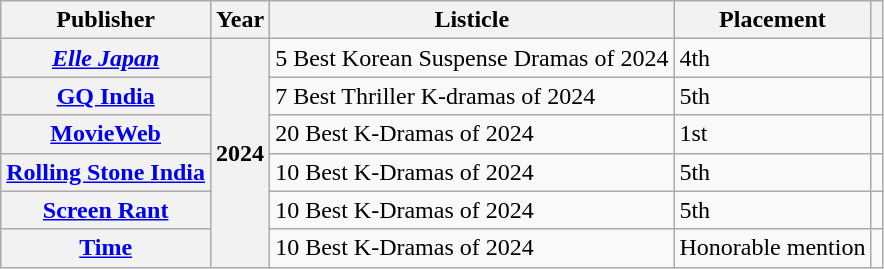<table class="wikitable plainrowheaders sortable">
<tr>
<th scope="col">Publisher</th>
<th scope="col">Year</th>
<th scope="col">Listicle</th>
<th scope="col">Placement</th>
<th scope="col" class="unsortable"></th>
</tr>
<tr>
<th scope="row"><em><a href='#'>Elle Japan</a></th>
<th scope="row"  rowspan="6">2024</th>
<td>5 Best Korean Suspense Dramas of 2024</td>
<td>4th</td>
<td style="text-align:center"></td>
</tr>
<tr>
<th scope="row"></em><a href='#'>GQ India</a><em></th>
<td>7 Best Thriller K-dramas of 2024</td>
<td>5th</td>
<td style="text-align:center"></td>
</tr>
<tr>
<th scope="row"></em><a href='#'>MovieWeb</a><em></th>
<td>20 Best K-Dramas of 2024</td>
<td>1st</td>
<td style="text-align:center"></td>
</tr>
<tr>
<th scope="row"></em><a href='#'>Rolling Stone India</a><em></th>
<td>10 Best K-Dramas of 2024</td>
<td>5th</td>
<td style="text-align:center"></td>
</tr>
<tr>
<th scope="row"></em><a href='#'>Screen Rant</a><em></th>
<td>10 Best K-Dramas of 2024</td>
<td>5th</td>
<td style="text-align:center"></td>
</tr>
<tr>
<th scope="row"></em><a href='#'>Time</a><em></th>
<td>10 Best K-Dramas of 2024</td>
<td>Honorable mention</td>
<td style="text-align:center"></td>
</tr>
</table>
